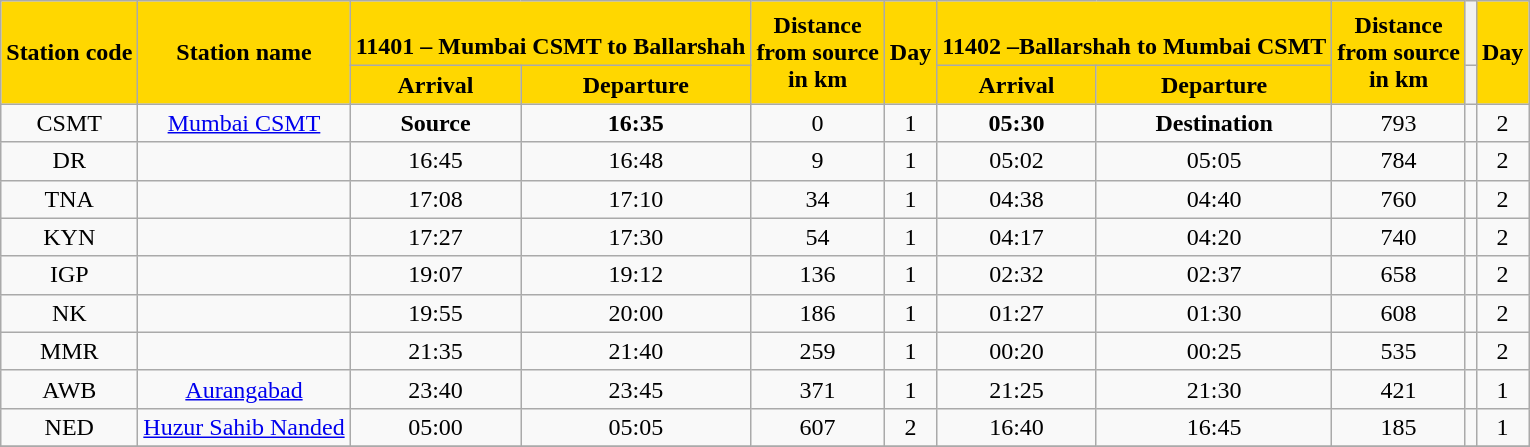<table class="wikitable plainrowheaders unsortable" style="text-align:center">
<tr>
<th scope="col" rowspan="2" style="background:gold;">Station code</th>
<th scope="col" rowspan="2" style="background:gold;">Station name</th>
<th scope="col" colspan="2" style="background:gold;"><br><strong>11401 – Mumbai CSMT to</strong>  Ballarshah</th>
<th scope="col" rowspan="2" style="background:gold;">Distance<br> from source <br>in km</th>
<th scope="col" rowspan="2" style="background:gold;">Day</th>
<th scope="col" colspan="2" style="background:gold;"><br><strong>11402 –Ballarshah  to Mumbai CSMT</strong></th>
<th scope="col" rowspan="2" style="background:gold;">Distance<br> from source <br>in km</th>
<th></th>
<th rowspan="2" scope="col" style="background:gold;">Day</th>
</tr>
<tr>
<th scope="col" colspan="1" style="background:gold;">Arrival</th>
<th scope="col" colspan="1" style="background:gold;">Departure</th>
<th scope="col" colspan="1" style="background:gold;">Arrival</th>
<th scope="col" colspan="1" style="background:gold;">Departure</th>
<th></th>
</tr>
<tr>
<td valign="center">CSMT</td>
<td valign="center"><a href='#'>Mumbai CSMT</a></td>
<td valign="center"><strong>Source</strong></td>
<td valign="center"><strong>16:35</strong></td>
<td valign="center">0</td>
<td valign="center">1</td>
<td valign="center"><strong>05:30</strong></td>
<td valign="center"><strong>Destination</strong></td>
<td valign="center">793</td>
<td></td>
<td valign="center">2</td>
</tr>
<tr>
<td valign="center">DR</td>
<td valign="center"></td>
<td valign="center">16:45</td>
<td valign="center">16:48</td>
<td valign="center">9</td>
<td valign="center">1</td>
<td valign="center">05:02</td>
<td valign="center">05:05</td>
<td valign="center">784</td>
<td></td>
<td valign="center">2</td>
</tr>
<tr>
<td valign="center">TNA</td>
<td valign="center"></td>
<td valign="center">17:08</td>
<td valign="center">17:10</td>
<td valign="center">34</td>
<td valign="center">1</td>
<td valign="center">04:38</td>
<td valign="center">04:40</td>
<td valign="center">760</td>
<td></td>
<td valign="center">2</td>
</tr>
<tr>
<td valign="center">KYN</td>
<td valign="center"></td>
<td valign="center">17:27</td>
<td valign="center">17:30</td>
<td valign="center">54</td>
<td valign="center">1</td>
<td valign="center">04:17</td>
<td valign="center">04:20</td>
<td valign="center">740</td>
<td></td>
<td valign="center">2</td>
</tr>
<tr>
<td valign="center">IGP</td>
<td valign="center"></td>
<td valign="center">19:07</td>
<td valign="center">19:12</td>
<td valign="center">136</td>
<td valign="center">1</td>
<td valign="center">02:32</td>
<td valign="center">02:37</td>
<td valign="center">658</td>
<td></td>
<td valign="center">2</td>
</tr>
<tr>
<td valign="center">NK</td>
<td valign="center"></td>
<td valign="center">19:55</td>
<td valign="center">20:00</td>
<td valign="center">186</td>
<td valign="center">1</td>
<td valign="center">01:27</td>
<td valign="center">01:30</td>
<td valign="center">608</td>
<td></td>
<td valign="center">2</td>
</tr>
<tr>
<td valign="center">MMR</td>
<td valign="center"></td>
<td valign="center">21:35</td>
<td valign="center">21:40</td>
<td valign="center">259</td>
<td valign="center">1</td>
<td valign="center">00:20</td>
<td valign="center">00:25</td>
<td valign="center">535</td>
<td></td>
<td valign="center">2</td>
</tr>
<tr>
<td valign="center">AWB</td>
<td valign="center"><a href='#'>Aurangabad</a></td>
<td valign="center">23:40</td>
<td valign="center">23:45</td>
<td valign="center">371</td>
<td valign="center">1</td>
<td valign="center">21:25</td>
<td valign="center">21:30</td>
<td valign="center">421</td>
<td></td>
<td valign="center">1</td>
</tr>
<tr>
<td valign="center">NED</td>
<td valign="center"><a href='#'>Huzur Sahib Nanded</a></td>
<td valign="center">05:00</td>
<td valign="center">05:05</td>
<td valign="center">607</td>
<td valign="center">2</td>
<td valign="center">16:40</td>
<td valign="center">16:45</td>
<td valign="center">185</td>
<td></td>
<td valign="center">1</td>
</tr>
<tr>
</tr>
</table>
